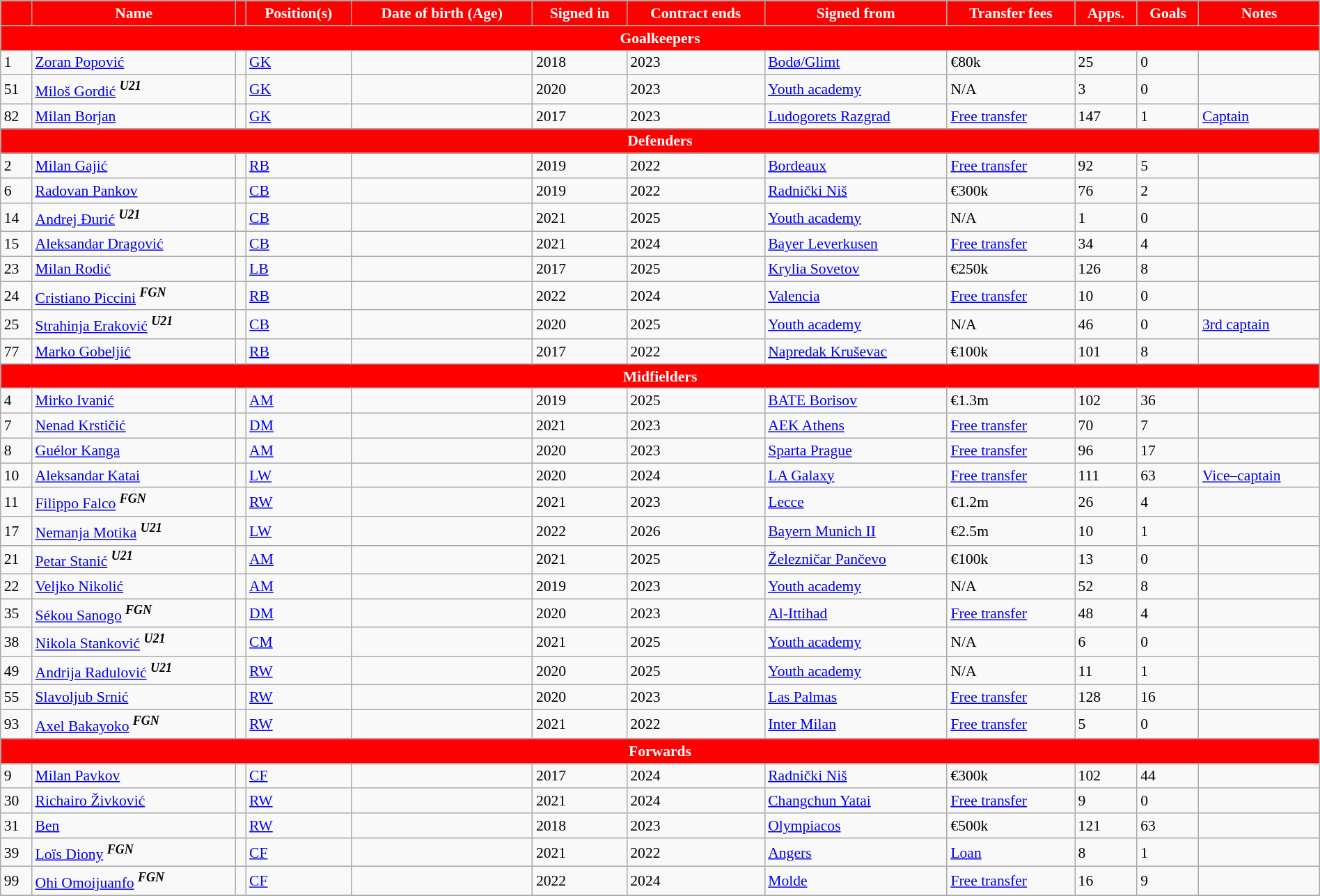<table class="wikitable" style="text-align:left; font-size:90%; width:100%">
<tr>
<th style="background:red; color:white; text-align:center;"></th>
<th style="background:red; color:white; text-align:center;">Name</th>
<th style="background:red; color:white; text-align:center;"></th>
<th style="background:red; color:white; text-align:center;">Position(s)</th>
<th style="background:red; color:white; text-align:center;">Date of birth (Age)</th>
<th style="background:red; color:white; text-align:center;">Signed in</th>
<th style="background:red; color:white; text-align:center;">Contract ends</th>
<th style="background:red; color:white; text-align:center;">Signed from</th>
<th style="background:red; color:white; text-align:center;">Transfer fees</th>
<th style="background:red; color:white; text-align:center;">Apps.</th>
<th style="background:red; color:white; text-align:center;">Goals</th>
<th style="background:red; color:white; text-align:center;">Notes</th>
</tr>
<tr>
<th colspan="12" style="background:red; color:white; text-align:center">Goalkeepers</th>
</tr>
<tr>
<td>1</td>
<td><a href='#'>Zoran Popović</a></td>
<td></td>
<td><a href='#'>GK</a></td>
<td></td>
<td>2018</td>
<td>2023</td>
<td> <a href='#'>Bodø/Glimt</a></td>
<td>€80k</td>
<td>25</td>
<td>0</td>
<td></td>
</tr>
<tr>
<td>51</td>
<td><a href='#'>Miloš Gordić</a> <sup><strong><em>U21</em></strong></sup></td>
<td></td>
<td><a href='#'>GK</a></td>
<td></td>
<td>2020</td>
<td>2023</td>
<td> <a href='#'>Youth academy</a></td>
<td>N/A</td>
<td>3</td>
<td>0</td>
<td></td>
</tr>
<tr>
<td>82</td>
<td><a href='#'>Milan Borjan</a></td>
<td></td>
<td><a href='#'>GK</a></td>
<td></td>
<td>2017</td>
<td>2023</td>
<td> <a href='#'>Ludogorets Razgrad</a></td>
<td><a href='#'>Free transfer</a></td>
<td>147</td>
<td>1</td>
<td><a href='#'>Captain</a></td>
</tr>
<tr>
<th colspan="12" style="background:red; color:white; text-align:center">Defenders</th>
</tr>
<tr>
<td>2</td>
<td><a href='#'>Milan Gajić</a></td>
<td></td>
<td><a href='#'>RB</a></td>
<td></td>
<td>2019</td>
<td>2022</td>
<td> <a href='#'>Bordeaux</a></td>
<td><a href='#'>Free transfer</a></td>
<td>92</td>
<td>5</td>
<td></td>
</tr>
<tr>
<td>6</td>
<td><a href='#'>Radovan Pankov</a></td>
<td></td>
<td><a href='#'>CB</a></td>
<td></td>
<td>2019</td>
<td>2022</td>
<td> <a href='#'>Radnički Niš</a></td>
<td>€300k</td>
<td>76</td>
<td>2</td>
<td></td>
</tr>
<tr>
<td>14</td>
<td><a href='#'>Andrej Đurić</a> <sup><strong><em>U21</em></strong></sup></td>
<td></td>
<td><a href='#'>CB</a></td>
<td></td>
<td>2021</td>
<td>2025</td>
<td> <a href='#'>Youth academy</a></td>
<td>N/A</td>
<td>1</td>
<td>0</td>
<td></td>
</tr>
<tr>
<td>15</td>
<td><a href='#'>Aleksandar Dragović</a></td>
<td></td>
<td><a href='#'>CB</a></td>
<td></td>
<td>2021</td>
<td>2024</td>
<td> <a href='#'>Bayer Leverkusen</a></td>
<td><a href='#'>Free transfer</a></td>
<td>34</td>
<td>4</td>
<td></td>
</tr>
<tr>
<td>23</td>
<td><a href='#'>Milan Rodić</a></td>
<td></td>
<td><a href='#'>LB</a></td>
<td></td>
<td>2017</td>
<td>2025</td>
<td> <a href='#'>Krylia Sovetov</a></td>
<td>€250k</td>
<td>126</td>
<td>8</td>
<td></td>
</tr>
<tr>
<td>24</td>
<td><a href='#'>Cristiano Piccini</a> <sup><strong><em>FGN</em></strong></sup></td>
<td></td>
<td><a href='#'>RB</a></td>
<td></td>
<td>2022</td>
<td>2024</td>
<td> <a href='#'>Valencia</a></td>
<td><a href='#'>Free transfer</a></td>
<td>10</td>
<td>0</td>
<td></td>
</tr>
<tr>
<td>25</td>
<td><a href='#'>Strahinja Eraković</a> <sup><strong><em>U21</em></strong></sup></td>
<td></td>
<td><a href='#'>CB</a></td>
<td></td>
<td>2020</td>
<td>2025</td>
<td> <a href='#'>Youth academy</a></td>
<td>N/A</td>
<td>46</td>
<td>0</td>
<td><a href='#'>3rd captain</a></td>
</tr>
<tr>
<td>77</td>
<td><a href='#'>Marko Gobeljić</a></td>
<td></td>
<td><a href='#'>RB</a></td>
<td></td>
<td>2017</td>
<td>2022</td>
<td> <a href='#'>Napredak Kruševac</a></td>
<td>€100k</td>
<td>101</td>
<td>8</td>
<td></td>
</tr>
<tr>
<th colspan="12" style="background:red; color:white; text-align:center">Midfielders</th>
</tr>
<tr>
<td>4</td>
<td><a href='#'>Mirko Ivanić</a></td>
<td></td>
<td><a href='#'>AM</a></td>
<td></td>
<td>2019</td>
<td>2025</td>
<td> <a href='#'>BATE Borisov</a></td>
<td>€1.3m</td>
<td>102</td>
<td>36</td>
<td></td>
</tr>
<tr>
<td>7</td>
<td><a href='#'>Nenad Krstičić</a></td>
<td></td>
<td><a href='#'>DM</a></td>
<td></td>
<td>2021</td>
<td>2023</td>
<td> <a href='#'>AEK Athens</a></td>
<td><a href='#'>Free transfer</a></td>
<td>70</td>
<td>7</td>
<td></td>
</tr>
<tr>
<td>8</td>
<td><a href='#'>Guélor Kanga</a></td>
<td></td>
<td><a href='#'>AM</a></td>
<td></td>
<td>2020</td>
<td>2023</td>
<td> <a href='#'>Sparta Prague</a></td>
<td><a href='#'>Free transfer</a></td>
<td>96</td>
<td>17</td>
<td></td>
</tr>
<tr>
<td>10</td>
<td><a href='#'>Aleksandar Katai</a></td>
<td></td>
<td><a href='#'>LW</a></td>
<td></td>
<td>2020</td>
<td>2024</td>
<td> <a href='#'>LA Galaxy</a></td>
<td><a href='#'>Free transfer</a></td>
<td>111</td>
<td>63</td>
<td><a href='#'>Vice–captain</a></td>
</tr>
<tr>
<td>11</td>
<td><a href='#'>Filippo Falco</a> <sup><strong><em>FGN</em></strong></sup></td>
<td></td>
<td><a href='#'>RW</a></td>
<td></td>
<td>2021</td>
<td>2023</td>
<td> <a href='#'>Lecce</a></td>
<td>€1.2m</td>
<td>26</td>
<td>4</td>
<td></td>
</tr>
<tr>
<td>17</td>
<td><a href='#'>Nemanja Motika</a> <sup><strong><em>U21</em></strong></sup></td>
<td></td>
<td><a href='#'>LW</a></td>
<td></td>
<td>2022</td>
<td>2026</td>
<td> <a href='#'>Bayern Munich II</a></td>
<td>€2.5m</td>
<td>10</td>
<td>1</td>
<td></td>
</tr>
<tr>
<td>21</td>
<td><a href='#'>Petar Stanić</a> <sup><strong><em>U21</em></strong></sup></td>
<td></td>
<td><a href='#'>AM</a></td>
<td></td>
<td>2021</td>
<td>2025</td>
<td> <a href='#'>Železničar Pančevo</a></td>
<td>€100k</td>
<td>13</td>
<td>0</td>
<td></td>
</tr>
<tr>
<td>22</td>
<td><a href='#'>Veljko Nikolić</a></td>
<td></td>
<td><a href='#'>AM</a></td>
<td></td>
<td>2019</td>
<td>2023</td>
<td> <a href='#'>Youth academy</a></td>
<td>N/A</td>
<td>52</td>
<td>8</td>
<td></td>
</tr>
<tr>
<td>35</td>
<td><a href='#'>Sékou Sanogo</a> <sup><strong><em>FGN</em></strong></sup></td>
<td></td>
<td><a href='#'>DM</a></td>
<td></td>
<td>2020</td>
<td>2023</td>
<td> <a href='#'>Al-Ittihad</a></td>
<td><a href='#'>Free transfer</a></td>
<td>48</td>
<td>4</td>
<td></td>
</tr>
<tr>
<td>38</td>
<td><a href='#'>Nikola Stanković</a> <sup><strong><em>U21</em></strong></sup></td>
<td></td>
<td><a href='#'>CM</a></td>
<td></td>
<td>2021</td>
<td>2025</td>
<td> <a href='#'>Youth academy</a></td>
<td>N/A</td>
<td>6</td>
<td>0</td>
<td></td>
</tr>
<tr>
<td>49</td>
<td><a href='#'>Andrija Radulović</a> <sup><strong><em>U21</em></strong></sup></td>
<td></td>
<td><a href='#'>RW</a></td>
<td></td>
<td>2020</td>
<td>2025</td>
<td> <a href='#'>Youth academy</a></td>
<td>N/A</td>
<td>11</td>
<td>1</td>
<td></td>
</tr>
<tr>
<td>55</td>
<td><a href='#'>Slavoljub Srnić</a></td>
<td></td>
<td><a href='#'>RW</a></td>
<td></td>
<td>2020</td>
<td>2023</td>
<td> <a href='#'>Las Palmas</a></td>
<td><a href='#'>Free transfer</a></td>
<td>128</td>
<td>16</td>
<td></td>
</tr>
<tr>
<td>93</td>
<td><a href='#'>Axel Bakayoko</a> <sup><strong><em>FGN</em></strong></sup></td>
<td></td>
<td><a href='#'>RW</a></td>
<td></td>
<td>2021</td>
<td>2022</td>
<td> <a href='#'>Inter Milan</a></td>
<td><a href='#'>Free transfer</a></td>
<td>5</td>
<td>0</td>
<td></td>
</tr>
<tr>
<th colspan="12" style="background:red; color:white; text-align:center">Forwards</th>
</tr>
<tr>
<td>9</td>
<td><a href='#'>Milan Pavkov</a></td>
<td></td>
<td><a href='#'>CF</a></td>
<td></td>
<td>2017</td>
<td>2024</td>
<td> <a href='#'>Radnički Niš</a></td>
<td>€300k</td>
<td>102</td>
<td>44</td>
<td></td>
</tr>
<tr>
<td>30</td>
<td><a href='#'>Richairo Živković</a></td>
<td></td>
<td><a href='#'>RW</a></td>
<td></td>
<td>2021</td>
<td>2024</td>
<td> <a href='#'>Changchun Yatai</a></td>
<td><a href='#'>Free transfer</a></td>
<td>9</td>
<td>0</td>
<td></td>
</tr>
<tr>
<td>31</td>
<td><a href='#'>Ben</a></td>
<td></td>
<td><a href='#'>RW</a></td>
<td></td>
<td>2018</td>
<td>2023</td>
<td> <a href='#'>Olympiacos</a></td>
<td>€500k</td>
<td>121</td>
<td>63</td>
<td></td>
</tr>
<tr>
<td>39</td>
<td><a href='#'>Loïs Diony</a> <sup><strong><em>FGN</em></strong></sup></td>
<td></td>
<td><a href='#'>CF</a></td>
<td></td>
<td>2021</td>
<td>2022</td>
<td> <a href='#'>Angers</a></td>
<td><a href='#'>Loan</a></td>
<td>8</td>
<td>1</td>
<td></td>
</tr>
<tr>
<td>99</td>
<td><a href='#'>Ohi Omoijuanfo</a> <sup><strong><em>FGN</em></strong></sup></td>
<td></td>
<td><a href='#'>CF</a></td>
<td></td>
<td>2022</td>
<td>2024</td>
<td> <a href='#'>Molde</a></td>
<td><a href='#'>Free transfer</a></td>
<td>16</td>
<td>9</td>
<td></td>
</tr>
<tr>
</tr>
</table>
